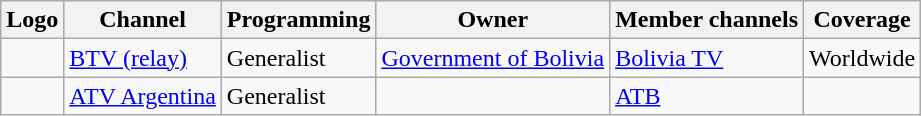<table class="wikitable">
<tr>
<th>Logo</th>
<th>Channel</th>
<th>Programming</th>
<th>Owner</th>
<th>Member channels</th>
<th>Coverage</th>
</tr>
<tr>
<td></td>
<td><a href='#'>BTV (relay)</a></td>
<td>Generalist</td>
<td><a href='#'>Government of Bolivia</a></td>
<td><a href='#'>Bolivia TV</a></td>
<td>Worldwide</td>
</tr>
<tr>
<td></td>
<td><a href='#'>ATV Argentina</a></td>
<td>Generalist</td>
<td></td>
<td><a href='#'>ATB</a> </td>
<td></td>
</tr>
</table>
